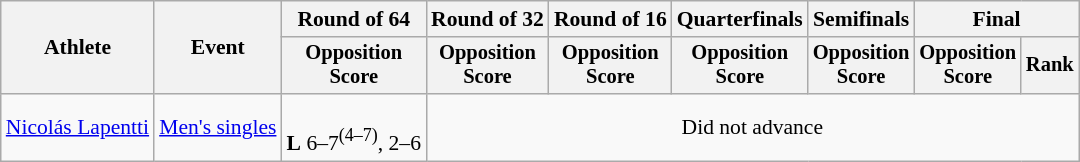<table class=wikitable style="font-size:90%">
<tr>
<th rowspan="2">Athlete</th>
<th rowspan="2">Event</th>
<th>Round of 64</th>
<th>Round of 32</th>
<th>Round of 16</th>
<th>Quarterfinals</th>
<th>Semifinals</th>
<th colspan=2>Final</th>
</tr>
<tr style="font-size:95%">
<th>Opposition<br>Score</th>
<th>Opposition<br>Score</th>
<th>Opposition<br>Score</th>
<th>Opposition<br>Score</th>
<th>Opposition<br>Score</th>
<th>Opposition<br>Score</th>
<th>Rank</th>
</tr>
<tr align=center>
<td align=left><a href='#'>Nicolás Lapentti</a></td>
<td align=left><a href='#'>Men's singles</a></td>
<td><br><strong>L</strong> 6–7<sup>(4–7)</sup>, 2–6</td>
<td colspan=6>Did not advance</td>
</tr>
</table>
